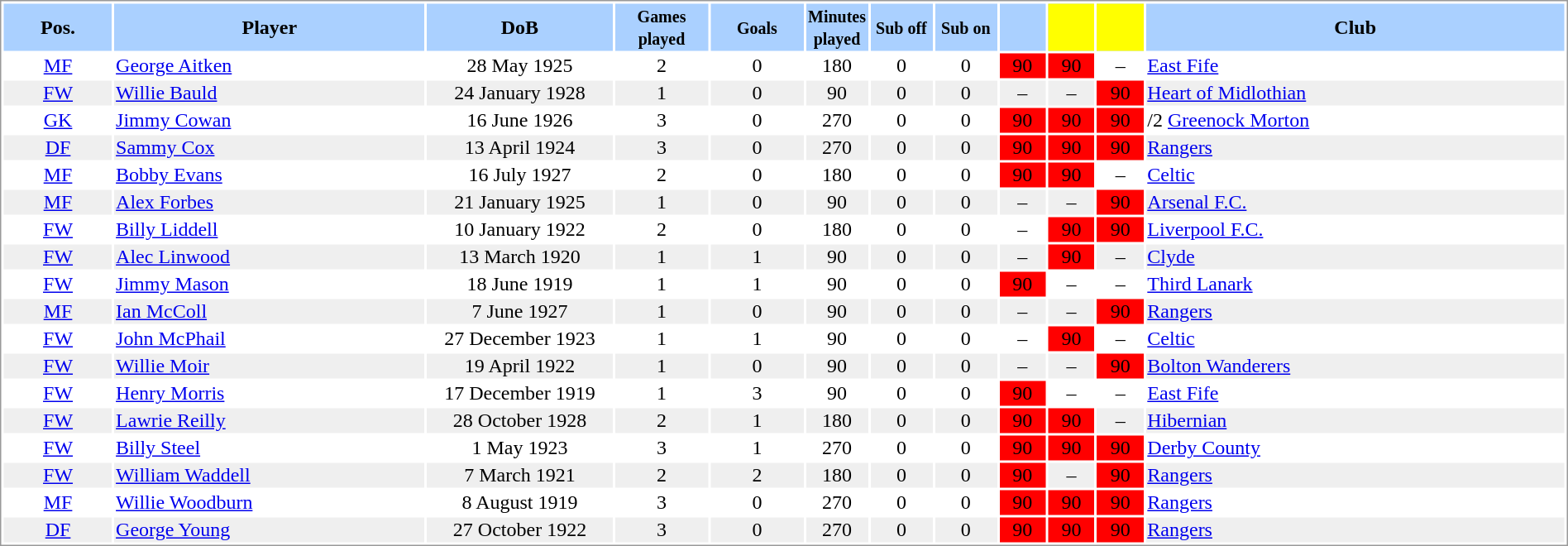<table border="0" width="100%" style="border: 1px solid #999; background-color:#FFFFFF; text-align:center">
<tr align="center" bgcolor="#AAD0FF">
<th width=7%>Pos.</th>
<th width=20%>Player</th>
<th width=12%>DoB</th>
<th width=6%><small>Games<br>played</small></th>
<th width=6%><small>Goals</small></th>
<th width=4%><small>Minutes<br>played</small></th>
<th width=4%><small>Sub off</small></th>
<th width=4%><small>Sub on</small></th>
<th width=3%></th>
<th width=3% bgcolor=yellow></th>
<th width=3% bgcolor=yellow></th>
<th width=27%>Club</th>
</tr>
<tr>
<td><a href='#'>MF</a></td>
<td align="left"><a href='#'>George Aitken</a></td>
<td>28 May 1925</td>
<td>2</td>
<td>0</td>
<td>180</td>
<td>0</td>
<td>0</td>
<td bgcolor=red>90</td>
<td bgcolor=red>90</td>
<td>–</td>
<td align="left"> <a href='#'>East Fife</a></td>
</tr>
<tr bgcolor="#EFEFEF">
<td><a href='#'>FW</a></td>
<td align="left"><a href='#'>Willie Bauld</a></td>
<td>24 January 1928</td>
<td>1</td>
<td>0</td>
<td>90</td>
<td>0</td>
<td>0</td>
<td>–</td>
<td>–</td>
<td bgcolor=red>90</td>
<td align="left"> <a href='#'>Heart of Midlothian</a></td>
</tr>
<tr>
<td><a href='#'>GK</a></td>
<td align="left"><a href='#'>Jimmy Cowan</a></td>
<td>16 June 1926</td>
<td>3</td>
<td>0</td>
<td>270</td>
<td>0</td>
<td>0</td>
<td bgcolor=red>90</td>
<td bgcolor=red>90</td>
<td bgcolor=red>90</td>
<td align="left">/2 <a href='#'>Greenock Morton</a></td>
</tr>
<tr bgcolor="#EFEFEF">
<td><a href='#'>DF</a></td>
<td align="left"><a href='#'>Sammy Cox</a></td>
<td>13 April 1924</td>
<td>3</td>
<td>0</td>
<td>270</td>
<td>0</td>
<td>0</td>
<td bgcolor=red>90</td>
<td bgcolor=red>90</td>
<td bgcolor=red>90</td>
<td align="left"> <a href='#'>Rangers</a></td>
</tr>
<tr>
<td><a href='#'>MF</a></td>
<td align="left"><a href='#'>Bobby Evans</a></td>
<td>16 July 1927</td>
<td>2</td>
<td>0</td>
<td>180</td>
<td>0</td>
<td>0</td>
<td bgcolor=red>90</td>
<td bgcolor=red>90</td>
<td>–</td>
<td align="left"> <a href='#'>Celtic</a></td>
</tr>
<tr bgcolor="#EFEFEF">
<td><a href='#'>MF</a></td>
<td align="left"><a href='#'>Alex Forbes</a></td>
<td>21 January 1925</td>
<td>1</td>
<td>0</td>
<td>90</td>
<td>0</td>
<td>0</td>
<td>–</td>
<td>–</td>
<td bgcolor=red>90</td>
<td align="left"> <a href='#'>Arsenal F.C.</a></td>
</tr>
<tr>
<td><a href='#'>FW</a></td>
<td align="left"><a href='#'>Billy Liddell</a></td>
<td>10 January 1922</td>
<td>2</td>
<td>0</td>
<td>180</td>
<td>0</td>
<td>0</td>
<td>–</td>
<td bgcolor=red>90</td>
<td bgcolor=red>90</td>
<td align="left"> <a href='#'>Liverpool F.C.</a></td>
</tr>
<tr bgcolor="#EFEFEF">
<td><a href='#'>FW</a></td>
<td align="left"><a href='#'>Alec Linwood</a></td>
<td>13 March 1920</td>
<td>1</td>
<td>1</td>
<td>90</td>
<td>0</td>
<td>0</td>
<td>–</td>
<td bgcolor=red>90</td>
<td>–</td>
<td align="left"> <a href='#'>Clyde</a></td>
</tr>
<tr>
<td><a href='#'>FW</a></td>
<td align="left"><a href='#'>Jimmy Mason</a></td>
<td>18 June 1919</td>
<td>1</td>
<td>1</td>
<td>90</td>
<td>0</td>
<td>0</td>
<td bgcolor=red>90</td>
<td>–</td>
<td>–</td>
<td align="left"> <a href='#'>Third Lanark</a></td>
</tr>
<tr bgcolor="#EFEFEF">
<td><a href='#'>MF</a></td>
<td align="left"><a href='#'>Ian McColl</a></td>
<td>7 June 1927</td>
<td>1</td>
<td>0</td>
<td>90</td>
<td>0</td>
<td>0</td>
<td>–</td>
<td>–</td>
<td bgcolor=red>90</td>
<td align="left"> <a href='#'>Rangers</a></td>
</tr>
<tr>
<td><a href='#'>FW</a></td>
<td align="left"><a href='#'>John McPhail</a></td>
<td>27 December 1923</td>
<td>1</td>
<td>1</td>
<td>90</td>
<td>0</td>
<td>0</td>
<td>–</td>
<td bgcolor=red>90</td>
<td>–</td>
<td align="left"> <a href='#'>Celtic</a></td>
</tr>
<tr bgcolor="#EFEFEF">
<td><a href='#'>FW</a></td>
<td align="left"><a href='#'>Willie Moir</a></td>
<td>19 April 1922</td>
<td>1</td>
<td>0</td>
<td>90</td>
<td>0</td>
<td>0</td>
<td>–</td>
<td>–</td>
<td bgcolor=red>90</td>
<td align="left"> <a href='#'>Bolton Wanderers</a></td>
</tr>
<tr>
<td><a href='#'>FW</a></td>
<td align="left"><a href='#'>Henry Morris</a></td>
<td>17 December 1919</td>
<td>1</td>
<td>3</td>
<td>90</td>
<td>0</td>
<td>0</td>
<td bgcolor=red>90</td>
<td>–</td>
<td>–</td>
<td align="left"> <a href='#'>East Fife</a></td>
</tr>
<tr bgcolor="#EFEFEF">
<td><a href='#'>FW</a></td>
<td align="left"><a href='#'>Lawrie Reilly</a></td>
<td>28 October 1928</td>
<td>2</td>
<td>1</td>
<td>180</td>
<td>0</td>
<td>0</td>
<td bgcolor=red>90</td>
<td bgcolor=red>90</td>
<td>–</td>
<td align="left"> <a href='#'>Hibernian</a></td>
</tr>
<tr>
<td><a href='#'>FW</a></td>
<td align="left"><a href='#'>Billy Steel</a></td>
<td>1 May 1923</td>
<td>3</td>
<td>1</td>
<td>270</td>
<td>0</td>
<td>0</td>
<td bgcolor=red>90</td>
<td bgcolor=red>90</td>
<td bgcolor=red>90</td>
<td align="left"> <a href='#'>Derby County</a></td>
</tr>
<tr bgcolor="#EFEFEF">
<td><a href='#'>FW</a></td>
<td align="left"><a href='#'>William Waddell</a></td>
<td>7 March 1921</td>
<td>2</td>
<td>2</td>
<td>180</td>
<td>0</td>
<td>0</td>
<td bgcolor=red>90</td>
<td>–</td>
<td bgcolor=red>90</td>
<td align="left"> <a href='#'>Rangers</a></td>
</tr>
<tr>
<td><a href='#'>MF</a></td>
<td align="left"><a href='#'>Willie Woodburn</a></td>
<td>8 August 1919</td>
<td>3</td>
<td>0</td>
<td>270</td>
<td>0</td>
<td>0</td>
<td bgcolor=red>90</td>
<td bgcolor=red>90</td>
<td bgcolor=red>90</td>
<td align="left"> <a href='#'>Rangers</a></td>
</tr>
<tr bgcolor="#EFEFEF">
<td><a href='#'>DF</a></td>
<td align="left"><a href='#'>George Young</a></td>
<td>27 October 1922</td>
<td>3</td>
<td>0</td>
<td>270</td>
<td>0</td>
<td>0</td>
<td bgcolor=red>90</td>
<td bgcolor=red>90</td>
<td bgcolor=red>90</td>
<td align="left"> <a href='#'>Rangers</a></td>
</tr>
</table>
